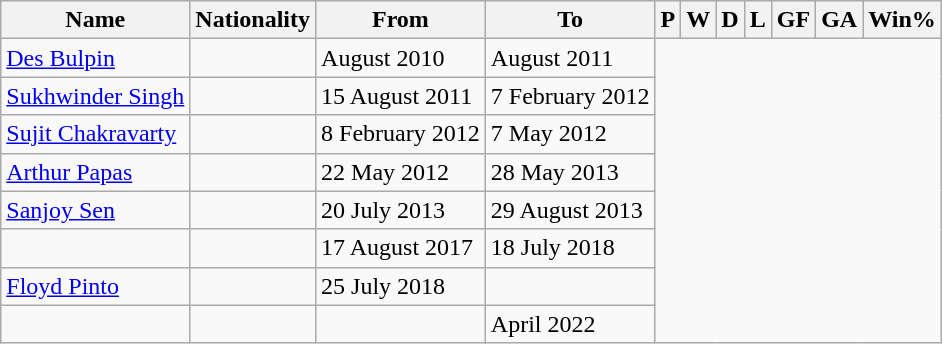<table class="wikitable sortable" style="text-align: center">
<tr>
<th>Name</th>
<th>Nationality</th>
<th>From</th>
<th class="unsortable">To</th>
<th>P</th>
<th>W</th>
<th>D</th>
<th>L</th>
<th>GF</th>
<th>GA</th>
<th>Win%</th>
</tr>
<tr>
<td align=left><a href='#'>Des Bulpin</a></td>
<td align=left></td>
<td align=left>August 2010</td>
<td align=left>August 2011<br></td>
</tr>
<tr>
<td align=left><a href='#'>Sukhwinder Singh</a></td>
<td align=left></td>
<td align=left>15 August 2011</td>
<td align=left>7 February 2012<br></td>
</tr>
<tr>
<td align=left><a href='#'>Sujit Chakravarty</a></td>
<td align=left></td>
<td align=left>8 February 2012</td>
<td align=left>7 May 2012<br></td>
</tr>
<tr>
<td align=left><a href='#'>Arthur Papas</a></td>
<td align=left></td>
<td align=left>22 May 2012</td>
<td align=left>28 May 2013<br></td>
</tr>
<tr>
<td align=left><a href='#'>Sanjoy Sen</a></td>
<td align=left></td>
<td align=left>20 July 2013</td>
<td align=left>29 August 2013<br></td>
</tr>
<tr>
<td align=left></td>
<td align=left></td>
<td align=left>17 August 2017</td>
<td align=left>18 July 2018<br></td>
</tr>
<tr>
<td align=left><a href='#'>Floyd Pinto</a></td>
<td align=left></td>
<td align=left>25 July 2018</td>
<td align=left><br></td>
</tr>
<tr>
<td align=left></td>
<td align=left></td>
<td align=left></td>
<td align=left>April 2022<br></td>
</tr>
</table>
